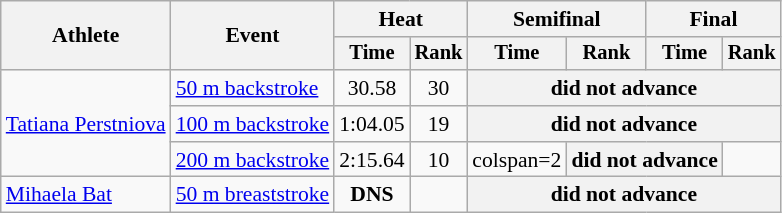<table class=wikitable style="font-size:90%">
<tr>
<th rowspan=2>Athlete</th>
<th rowspan=2>Event</th>
<th colspan="2">Heat</th>
<th colspan="2">Semifinal</th>
<th colspan="2">Final</th>
</tr>
<tr style="font-size:95%">
<th>Time</th>
<th>Rank</th>
<th>Time</th>
<th>Rank</th>
<th>Time</th>
<th>Rank</th>
</tr>
<tr align=center>
<td align=left rowspan=3><a href='#'>Tatiana Perstniova</a></td>
<td align=left><a href='#'>50 m backstroke</a></td>
<td>30.58</td>
<td>30</td>
<th colspan=4>did not advance</th>
</tr>
<tr align=center>
<td align=left><a href='#'>100 m backstroke</a></td>
<td>1:04.05</td>
<td>19</td>
<th colspan=4>did not advance</th>
</tr>
<tr align=center>
<td align=left><a href='#'>200 m backstroke</a></td>
<td>2:15.64</td>
<td>10</td>
<td>colspan=2 </td>
<th colspan=2>did not advance</th>
</tr>
<tr align=center>
<td align=left><a href='#'>Mihaela Bat</a></td>
<td align=left><a href='#'>50 m breaststroke</a></td>
<td><strong>DNS</strong></td>
<td></td>
<th colspan=4>did not advance</th>
</tr>
</table>
